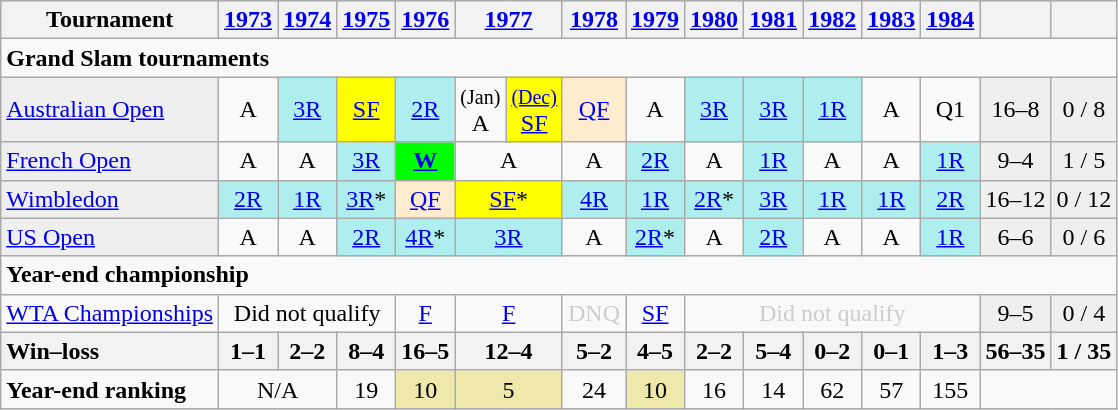<table class=wikitable style=text-align:center>
<tr>
<th>Tournament</th>
<th><a href='#'>1973</a></th>
<th><a href='#'>1974</a></th>
<th><a href='#'>1975</a></th>
<th><a href='#'>1976</a></th>
<th colspan="2"><a href='#'>1977</a></th>
<th><a href='#'>1978</a></th>
<th><a href='#'>1979</a></th>
<th><a href='#'>1980</a></th>
<th><a href='#'>1981</a></th>
<th><a href='#'>1982</a></th>
<th><a href='#'>1983</a></th>
<th><a href='#'>1984</a></th>
<th></th>
<th></th>
</tr>
<tr>
<td colspan=16 align=left><strong>Grand Slam tournaments</strong></td>
</tr>
<tr>
<td style=background:#efefef align=left><a href='#'>Australian Open</a></td>
<td>A</td>
<td style=background:#afeeee><a href='#'>3R</a></td>
<td style=background:yellow><a href='#'>SF</a></td>
<td style=background:#afeeee><a href='#'>2R</a></td>
<td><small>(Jan)</small><br>A</td>
<td style=background:yellow><a href='#'><small>(Dec)</small><br>SF</a></td>
<td style=background:#ffebcd><a href='#'>QF</a></td>
<td>A</td>
<td style=background:#afeeee><a href='#'>3R</a></td>
<td style=background:#afeeee><a href='#'>3R</a></td>
<td style=background:#afeeee><a href='#'>1R</a></td>
<td>A</td>
<td>Q1</td>
<td style=background:#efefef>16–8</td>
<td style=background:#efefef>0 / 8</td>
</tr>
<tr>
<td style=background:#efefef align=left><a href='#'>French Open</a></td>
<td>A</td>
<td>A</td>
<td style=background:#afeeee><a href='#'>3R</a></td>
<td style=background:#0f0><a href='#'><strong>W</strong></a></td>
<td colspan="2">A</td>
<td>A</td>
<td style=background:#afeeee><a href='#'>2R</a></td>
<td>A</td>
<td style=background:#afeeee><a href='#'>1R</a></td>
<td>A</td>
<td>A</td>
<td style=background:#afeeee><a href='#'>1R</a></td>
<td style=background:#efefef>9–4</td>
<td style=background:#efefef>1 / 5</td>
</tr>
<tr>
<td style=background:#efefef align=left><a href='#'>Wimbledon</a></td>
<td style=background:#afeeee><a href='#'>2R</a></td>
<td style=background:#afeeee><a href='#'>1R</a></td>
<td style=background:#afeeee><a href='#'>3R</a>*</td>
<td style=background:#ffebcd><a href='#'>QF</a></td>
<td colspan="2"  style=background:yellow><a href='#'>SF</a>*</td>
<td style=background:#afeeee><a href='#'>4R</a></td>
<td style=background:#afeeee><a href='#'>1R</a></td>
<td style=background:#afeeee><a href='#'>2R</a>*</td>
<td style=background:#afeeee><a href='#'>3R</a></td>
<td style=background:#afeeee><a href='#'>1R</a></td>
<td style=background:#afeeee><a href='#'>1R</a></td>
<td style=background:#afeeee><a href='#'>2R</a></td>
<td style=background:#efefef>16–12</td>
<td style=background:#efefef>0 / 12</td>
</tr>
<tr>
<td style=background:#efefef align=left><a href='#'>US Open</a></td>
<td>A</td>
<td>A</td>
<td style=background:#afeeee><a href='#'>2R</a></td>
<td style=background:#afeeee><a href='#'>4R</a>*</td>
<td colspan="2"  style=background:#afeeee><a href='#'>3R</a></td>
<td>A</td>
<td style=background:#afeeee><a href='#'>2R</a>*</td>
<td>A</td>
<td style=background:#afeeee><a href='#'>2R</a></td>
<td>A</td>
<td>A</td>
<td style=background:#afeeee><a href='#'>1R</a></td>
<td style=background:#efefef>6–6</td>
<td style=background:#efefef>0 / 6</td>
</tr>
<tr>
<td colspan=16 align=left><strong>Year-end championship</strong></td>
</tr>
<tr>
<td align=left><a href='#'>WTA Championships</a></td>
<td colspan=3>Did not qualify</td>
<td style=background:##afeeee><a href='#'>F</a></td>
<td style=background:#thistle colspan=2><a href='#'>F</a></td>
<td style=color:#ccc>DNQ</td>
<td style=background:#yellow><a href='#'>SF</a></td>
<td colspan=5 style=color:#ccc>Did not qualify</td>
<td style=background:#efefef>9–5</td>
<td style=background:#efefef>0 / 4</td>
</tr>
<tr>
<th style=text-align:left>Win–loss</th>
<th>1–1</th>
<th>2–2</th>
<th>8–4</th>
<th>16–5</th>
<th colspan=2>12–4</th>
<th>5–2</th>
<th>4–5</th>
<th>2–2</th>
<th>5–4</th>
<th>0–2</th>
<th>0–1</th>
<th>1–3</th>
<th>56–35</th>
<th>1 / 35</th>
</tr>
<tr>
<td align=left><strong>Year-end ranking</strong></td>
<td colspan=2>N/A</td>
<td>19</td>
<td style=background:#eee8aa>10</td>
<td colspan="2"  style=background:#eee8aa>5</td>
<td>24</td>
<td bgcolor=eee8aa>10</td>
<td>16</td>
<td>14</td>
<td>62</td>
<td>57</td>
<td>155</td>
</tr>
</table>
